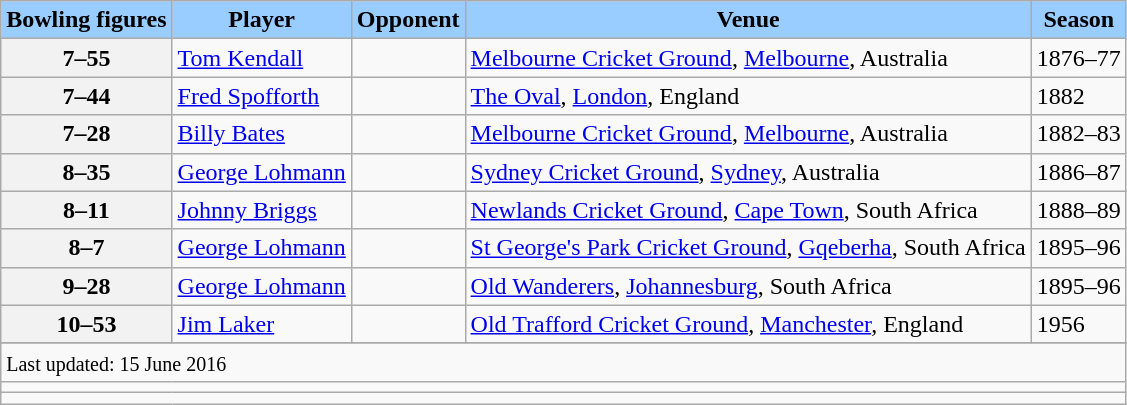<table class="wikitable">
<tr style="background:#9cf;">
<td style="text-align:center;"><strong>Bowling figures</strong></td>
<td style="text-align:center;"><strong>Player</strong></td>
<td style="text-align:center;"><strong>Opponent</strong></td>
<td style="text-align:center;"><strong>Venue</strong></td>
<td style="text-align:center;"><strong>Season</strong></td>
</tr>
<tr>
<th>7–55</th>
<td> <a href='#'>Tom Kendall</a></td>
<td></td>
<td><a href='#'>Melbourne Cricket Ground</a>, <a href='#'>Melbourne</a>, Australia</td>
<td>1876–77</td>
</tr>
<tr>
<th>7–44</th>
<td> <a href='#'>Fred Spofforth</a></td>
<td></td>
<td><a href='#'>The Oval</a>, <a href='#'>London</a>, England</td>
<td>1882</td>
</tr>
<tr>
<th>7–28</th>
<td> <a href='#'>Billy Bates</a></td>
<td></td>
<td><a href='#'>Melbourne Cricket Ground</a>, <a href='#'>Melbourne</a>, Australia</td>
<td>1882–83</td>
</tr>
<tr>
<th>8–35</th>
<td> <a href='#'>George Lohmann</a></td>
<td></td>
<td><a href='#'>Sydney Cricket Ground</a>, <a href='#'>Sydney</a>, Australia</td>
<td>1886–87</td>
</tr>
<tr>
<th>8–11</th>
<td> <a href='#'>Johnny Briggs</a></td>
<td></td>
<td><a href='#'>Newlands Cricket Ground</a>, <a href='#'>Cape Town</a>, South Africa</td>
<td>1888–89</td>
</tr>
<tr>
<th>8–7</th>
<td> <a href='#'>George Lohmann</a></td>
<td></td>
<td><a href='#'>St George's Park Cricket Ground</a>, <a href='#'>Gqeberha</a>, South Africa</td>
<td>1895–96</td>
</tr>
<tr>
<th>9–28</th>
<td> <a href='#'>George Lohmann</a></td>
<td></td>
<td><a href='#'>Old Wanderers</a>, <a href='#'>Johannesburg</a>, South Africa</td>
<td>1895–96</td>
</tr>
<tr>
<th>10–53</th>
<td> <a href='#'>Jim Laker</a></td>
<td></td>
<td><a href='#'>Old Trafford Cricket Ground</a>, <a href='#'>Manchester</a>, England</td>
<td>1956</td>
</tr>
<tr>
</tr>
<tr class=sortbottom>
<td colspan="5"><small> Last updated: 15 June 2016</small></td>
</tr>
<tr>
<td colspan="5"></td>
</tr>
<tr>
<td colspan="5"></td>
</tr>
</table>
